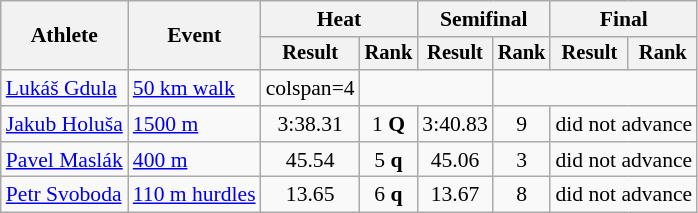<table class="wikitable" style="font-size:90%">
<tr>
<th rowspan="2">Athlete</th>
<th rowspan="2">Event</th>
<th colspan="2">Heat</th>
<th colspan="2">Semifinal</th>
<th colspan="2">Final</th>
</tr>
<tr style="font-size:95%">
<th>Result</th>
<th>Rank</th>
<th>Result</th>
<th>Rank</th>
<th>Result</th>
<th>Rank</th>
</tr>
<tr align=center>
<td align=left><a href='#'>Lukáš Gdula</a></td>
<td align=left><a href='#'>50 km walk</a></td>
<td>colspan=4 </td>
<td colspan=2></td>
</tr>
<tr align=center>
<td align=left><a href='#'>Jakub Holuša</a></td>
<td align=left><a href='#'>1500 m</a></td>
<td>3:38.31</td>
<td>1 <strong>Q</strong></td>
<td>3:40.83</td>
<td>9</td>
<td colspan=2>did not advance</td>
</tr>
<tr align=center>
<td align=left><a href='#'>Pavel Maslák</a></td>
<td align=left><a href='#'>400 m</a></td>
<td>45.54</td>
<td>5 <strong>q</strong></td>
<td>45.06</td>
<td>3</td>
<td colspan=2>did not advance</td>
</tr>
<tr align=center>
<td align=left><a href='#'>Petr Svoboda</a></td>
<td align=left><a href='#'>110 m hurdles</a></td>
<td>13.65</td>
<td>6 <strong>q</strong></td>
<td>13.67</td>
<td>8</td>
<td colspan=2>did not advance</td>
</tr>
</table>
